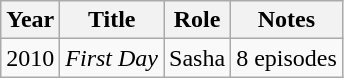<table class = "wikitable">
<tr>
<th>Year</th>
<th>Title</th>
<th>Role</th>
<th>Notes</th>
</tr>
<tr>
<td>2010</td>
<td><em>First Day</em></td>
<td>Sasha</td>
<td>8 episodes</td>
</tr>
</table>
